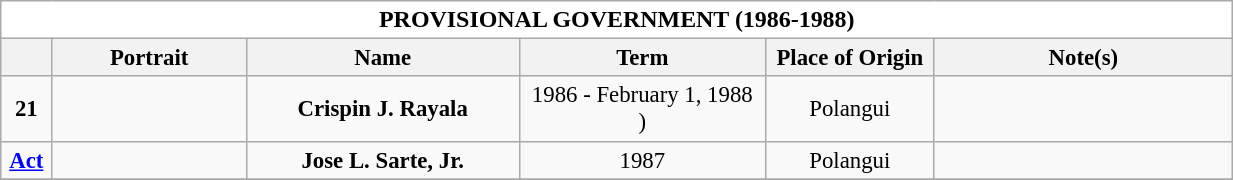<table class="wikitable " style="vertical-align:top;text-align:center;font-size:95%;">
<tr>
<th style="background-color:white;font-size:105%;width:51em;" colspan=6>PROVISIONAL GOVERNMENT (1986-1988)</th>
</tr>
<tr>
<th style="width: 1em;text-align:center"></th>
<th style="width: 7em;text-align:center">Portrait</th>
<th style="width: 10em;text-align:center">Name</th>
<th style="width: 9em;text-align:center">Term</th>
<th style="width: 6em;text-align:center">Place of Origin</th>
<th style="width: 11em;text-align:center">Note(s)</th>
</tr>
<tr>
<td><strong>21</strong></td>
<td></td>
<td><strong>Crispin J. Rayala</strong> <br></td>
<td>1986 - February 1, 1988 <br>)</td>
<td>Polangui</td>
<td></td>
</tr>
<tr>
<td><strong><a href='#'>Act</a></strong></td>
<td></td>
<td><strong>Jose L. Sarte, Jr.</strong> <br></td>
<td>1987</td>
<td>Polangui</td>
<td></td>
</tr>
<tr>
</tr>
</table>
